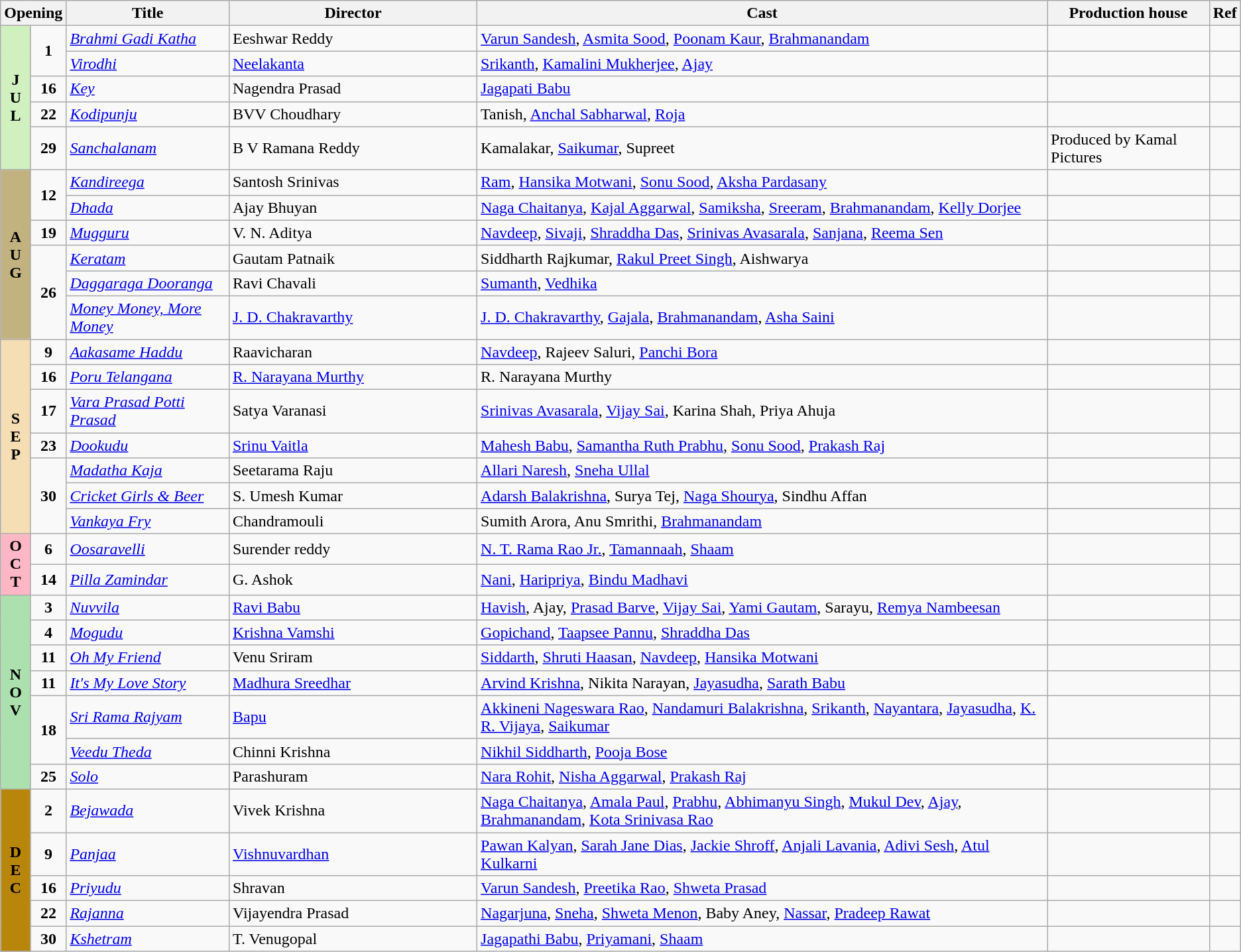<table class="wikitable sortable">
<tr style="background:#blue; text-align:center;">
<th colspan="2">Opening</th>
<th>Title</th>
<th style="width:20%;"><strong>Director</strong></th>
<th>Cast</th>
<th>Production house</th>
<th>Ref</th>
</tr>
<tr July!>
<td rowspan="5" style="text-align:center; background:#d0f0c0; textcolor:#000;"><strong>J<br>U<br>L</strong></td>
<td rowspan="2" style="text-align:center;"><strong>1</strong></td>
<td><em><a href='#'>Brahmi Gadi Katha</a></em></td>
<td>Eeshwar Reddy</td>
<td><a href='#'>Varun Sandesh</a>, <a href='#'>Asmita Sood</a>, <a href='#'>Poonam Kaur</a>, <a href='#'>Brahmanandam</a></td>
<td></td>
<td></td>
</tr>
<tr>
<td><em><a href='#'>Virodhi</a></em></td>
<td><a href='#'>Neelakanta</a></td>
<td><a href='#'>Srikanth</a>, <a href='#'>Kamalini Mukherjee</a>, <a href='#'>Ajay</a></td>
<td></td>
<td></td>
</tr>
<tr>
<td style="text-align:center;"><strong>16</strong></td>
<td><em><a href='#'>Key</a></em></td>
<td>Nagendra Prasad</td>
<td><a href='#'>Jagapati Babu</a></td>
<td></td>
<td></td>
</tr>
<tr>
<td style="text-align:center;"><strong>22</strong></td>
<td><em><a href='#'>Kodipunju</a></em></td>
<td>BVV Choudhary</td>
<td>Tanish, <a href='#'>Anchal Sabharwal</a>, <a href='#'>Roja</a></td>
<td></td>
<td></td>
</tr>
<tr>
<td style="text-align:center;"><strong>29</strong></td>
<td><em><a href='#'>Sanchalanam</a></em></td>
<td>B V Ramana Reddy</td>
<td>Kamalakar, <a href='#'>Saikumar</a>, Supreet</td>
<td>Produced by Kamal Pictures</td>
<td></td>
</tr>
<tr August!>
<td rowspan="6" style="text-align:center; background:#c2b280; textcolor:#000;"><strong>A<br>U<br>G</strong></td>
<td rowspan="2" style="text-align:center;"><strong>12</strong></td>
<td><em><a href='#'>Kandireega</a></em></td>
<td>Santosh Srinivas</td>
<td><a href='#'>Ram</a>, <a href='#'>Hansika Motwani</a>, <a href='#'>Sonu Sood</a>, <a href='#'>Aksha Pardasany</a></td>
<td></td>
<td></td>
</tr>
<tr>
<td><em><a href='#'>Dhada</a></em></td>
<td>Ajay Bhuyan</td>
<td><a href='#'>Naga Chaitanya</a>, <a href='#'>Kajal Aggarwal</a>, <a href='#'>Samiksha</a>, <a href='#'>Sreeram</a>, <a href='#'>Brahmanandam</a>, <a href='#'>Kelly Dorjee</a></td>
<td></td>
<td></td>
</tr>
<tr>
<td style="text-align:center;"><strong>19</strong></td>
<td><em><a href='#'>Mugguru</a></em></td>
<td>V. N. Aditya</td>
<td><a href='#'>Navdeep</a>, <a href='#'>Sivaji</a>, <a href='#'>Shraddha Das</a>, <a href='#'>Srinivas Avasarala</a>, <a href='#'>Sanjana</a>, <a href='#'>Reema Sen</a></td>
<td></td>
<td></td>
</tr>
<tr>
<td rowspan="3" style="text-align:center;"><strong>26</strong></td>
<td><em><a href='#'>Keratam</a></em></td>
<td>Gautam Patnaik</td>
<td>Siddharth Rajkumar, <a href='#'>Rakul Preet Singh</a>, Aishwarya</td>
<td></td>
<td></td>
</tr>
<tr>
<td><em><a href='#'>Daggaraga Dooranga</a></em></td>
<td>Ravi Chavali</td>
<td><a href='#'>Sumanth</a>, <a href='#'>Vedhika</a></td>
<td></td>
<td></td>
</tr>
<tr>
<td><em><a href='#'>Money Money, More Money</a></em></td>
<td><a href='#'>J. D. Chakravarthy</a></td>
<td><a href='#'>J. D. Chakravarthy</a>, <a href='#'>Gajala</a>, <a href='#'>Brahmanandam</a>, <a href='#'>Asha Saini</a></td>
<td></td>
<td></td>
</tr>
<tr September!>
<td rowspan="7" style="text-align:center; background:wheat; textcolor:#000;"><strong>S<br>E<br>P</strong></td>
<td style="text-align:center;"><strong>9</strong></td>
<td><em><a href='#'>Aakasame Haddu</a></em></td>
<td>Raavicharan</td>
<td><a href='#'>Navdeep</a>, Rajeev Saluri, <a href='#'>Panchi Bora</a></td>
<td></td>
<td></td>
</tr>
<tr>
<td style="text-align:center;"><strong>16</strong></td>
<td><em><a href='#'>Poru Telangana</a></em></td>
<td><a href='#'>R. Narayana Murthy</a></td>
<td>R. Narayana Murthy</td>
<td></td>
<td></td>
</tr>
<tr>
<td style="text-align:center;"><strong>17</strong></td>
<td><em><a href='#'>Vara Prasad Potti Prasad</a></em></td>
<td>Satya Varanasi</td>
<td><a href='#'>Srinivas Avasarala</a>, <a href='#'>Vijay Sai</a>, Karina Shah, Priya Ahuja</td>
<td></td>
<td></td>
</tr>
<tr>
<td style="text-align:center;"><strong>23</strong></td>
<td><em><a href='#'>Dookudu</a></em></td>
<td><a href='#'>Srinu Vaitla</a></td>
<td><a href='#'>Mahesh Babu</a>, <a href='#'>Samantha Ruth Prabhu</a>, <a href='#'>Sonu Sood</a>, <a href='#'>Prakash Raj</a></td>
<td></td>
<td></td>
</tr>
<tr>
<td rowspan="3" style="text-align:center;"><strong>30</strong></td>
<td><em><a href='#'>Madatha Kaja</a></em></td>
<td>Seetarama Raju</td>
<td><a href='#'>Allari Naresh</a>, <a href='#'>Sneha Ullal</a></td>
<td></td>
<td></td>
</tr>
<tr>
<td><em><a href='#'>Cricket Girls & Beer</a></em></td>
<td>S. Umesh Kumar</td>
<td><a href='#'>Adarsh Balakrishna</a>, Surya Tej, <a href='#'>Naga Shourya</a>, Sindhu Affan</td>
<td></td>
<td></td>
</tr>
<tr>
<td><em><a href='#'>Vankaya Fry</a></em></td>
<td>Chandramouli</td>
<td>Sumith Arora, Anu Smrithi, <a href='#'>Brahmanandam</a></td>
<td></td>
<td></td>
</tr>
<tr October!>
<td rowspan="2" style="text-align:center; background:#ffb7c5; textcolor:#000;"><strong>O<br>C<br>T</strong></td>
<td style="text-align:center;"><strong>6</strong></td>
<td><em><a href='#'>Oosaravelli</a></em></td>
<td>Surender reddy</td>
<td><a href='#'>N. T. Rama Rao Jr.</a>, <a href='#'>Tamannaah</a>, <a href='#'>Shaam</a></td>
<td></td>
<td></td>
</tr>
<tr>
<td style="text-align:center;"><strong>14</strong></td>
<td><em><a href='#'>Pilla Zamindar</a></em></td>
<td>G. Ashok</td>
<td><a href='#'>Nani</a>, <a href='#'>Haripriya</a>, <a href='#'>Bindu Madhavi</a></td>
<td></td>
<td></td>
</tr>
<tr November!>
<td rowspan="7" style="text-align:center; background:#ace1af; textcolor:#000;"><strong>N<br>O<br>V</strong></td>
<td style="text-align:center;"><strong>3</strong></td>
<td><em><a href='#'>Nuvvila</a></em></td>
<td><a href='#'>Ravi Babu</a></td>
<td><a href='#'>Havish</a>, Ajay, <a href='#'>Prasad Barve</a>, <a href='#'>Vijay Sai</a>, <a href='#'>Yami Gautam</a>, Sarayu, <a href='#'>Remya Nambeesan</a></td>
<td></td>
<td></td>
</tr>
<tr>
<td style="text-align:center;"><strong>4</strong></td>
<td><em> <a href='#'>Mogudu</a></em></td>
<td><a href='#'>Krishna Vamshi</a></td>
<td><a href='#'>Gopichand</a>, <a href='#'>Taapsee Pannu</a>, <a href='#'>Shraddha Das</a></td>
<td></td>
<td></td>
</tr>
<tr>
<td style="text-align:center;"><strong>11</strong></td>
<td><em><a href='#'>Oh My Friend</a></em></td>
<td>Venu Sriram</td>
<td><a href='#'>Siddarth</a>, <a href='#'>Shruti Haasan</a>, <a href='#'>Navdeep</a>, <a href='#'>Hansika Motwani</a></td>
<td></td>
<td></td>
</tr>
<tr>
<td style="text-align:center;"><strong>11</strong></td>
<td><em><a href='#'>It's My Love Story</a></em></td>
<td><a href='#'>Madhura Sreedhar</a></td>
<td><a href='#'>Arvind Krishna</a>, Nikita Narayan, <a href='#'>Jayasudha</a>, <a href='#'>Sarath Babu</a></td>
<td></td>
<td></td>
</tr>
<tr>
<td rowspan="2" style="text-align:center;"><strong>18</strong></td>
<td><em><a href='#'>Sri Rama Rajyam</a></em></td>
<td><a href='#'>Bapu</a></td>
<td><a href='#'>Akkineni Nageswara Rao</a>, <a href='#'>Nandamuri Balakrishna</a>, <a href='#'>Srikanth</a>, <a href='#'>Nayantara</a>, <a href='#'>Jayasudha</a>, <a href='#'>K. R. Vijaya</a>, <a href='#'>Saikumar</a></td>
<td></td>
<td></td>
</tr>
<tr>
<td><em><a href='#'>Veedu Theda</a></em></td>
<td>Chinni Krishna</td>
<td><a href='#'>Nikhil Siddharth</a>, <a href='#'>Pooja Bose</a></td>
<td></td>
<td></td>
</tr>
<tr>
<td style="text-align:center;"><strong>25</strong></td>
<td><em><a href='#'>Solo</a></em></td>
<td>Parashuram</td>
<td><a href='#'>Nara Rohit</a>, <a href='#'>Nisha Aggarwal</a>, <a href='#'>Prakash Raj</a></td>
<td></td>
<td></td>
</tr>
<tr December!>
<td rowspan="9" style="text-align:center; background:#b8860b; textcolor:#000;"><strong>D<br>E<br>C</strong></td>
<td style="text-align:center;"><strong>2</strong></td>
<td><em><a href='#'>Bejawada</a></em></td>
<td>Vivek Krishna</td>
<td><a href='#'>Naga Chaitanya</a>, <a href='#'>Amala Paul</a>, <a href='#'>Prabhu</a>, <a href='#'>Abhimanyu Singh</a>, <a href='#'>Mukul Dev</a>, <a href='#'>Ajay</a>, <a href='#'>Brahmanandam</a>, <a href='#'>Kota Srinivasa Rao</a></td>
<td></td>
<td></td>
</tr>
<tr>
<td style="text-align:center;"><strong>9</strong></td>
<td><em><a href='#'>Panjaa</a></em></td>
<td><a href='#'>Vishnuvardhan</a></td>
<td><a href='#'>Pawan Kalyan</a>, <a href='#'>Sarah Jane Dias</a>, <a href='#'>Jackie Shroff</a>, <a href='#'>Anjali Lavania</a>, <a href='#'>Adivi Sesh</a>, <a href='#'>Atul Kulkarni</a></td>
<td></td>
<td></td>
</tr>
<tr>
<td style="text-align:center;"><strong>16</strong></td>
<td><em><a href='#'>Priyudu</a></em></td>
<td>Shravan</td>
<td><a href='#'>Varun Sandesh</a>, <a href='#'>Preetika Rao</a>, <a href='#'>Shweta Prasad</a></td>
<td></td>
<td></td>
</tr>
<tr>
<td style="text-align:center;"><strong>22</strong></td>
<td><em><a href='#'>Rajanna</a></em></td>
<td>Vijayendra Prasad</td>
<td><a href='#'>Nagarjuna</a>, <a href='#'>Sneha</a>, <a href='#'>Shweta Menon</a>, Baby Aney, <a href='#'>Nassar</a>, <a href='#'>Pradeep Rawat</a></td>
<td></td>
<td></td>
</tr>
<tr>
<td style="text-align:center;"><strong>30</strong></td>
<td><em><a href='#'>Kshetram</a></em></td>
<td>T. Venugopal</td>
<td><a href='#'>Jagapathi Babu</a>, <a href='#'>Priyamani</a>, <a href='#'>Shaam</a></td>
<td></td>
<td></td>
</tr>
</table>
